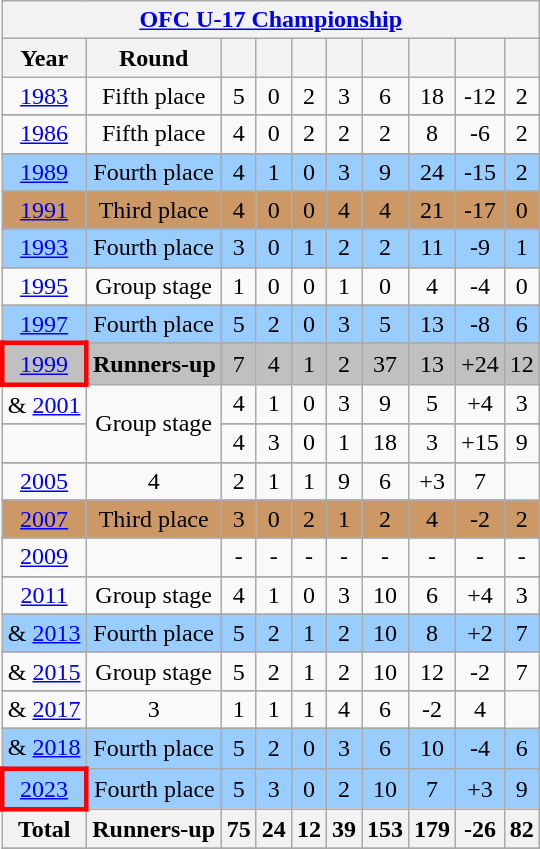<table class="wikitable" style="text-align: center;">
<tr>
<th colspan=10><a href='#'>OFC U-17 Championship</a></th>
</tr>
<tr>
<th>Year</th>
<th>Round</th>
<th></th>
<th></th>
<th></th>
<th></th>
<th></th>
<th></th>
<th></th>
<th></th>
</tr>
<tr bgcolor=>
<td> <a href='#'>1983</a></td>
<td>Fifth place</td>
<td>5</td>
<td>0</td>
<td>2</td>
<td>3</td>
<td>6</td>
<td>18</td>
<td>-12</td>
<td>2</td>
</tr>
<tr>
</tr>
<tr bgcolor=>
<td> <a href='#'>1986</a></td>
<td>Fifth place</td>
<td>4</td>
<td>0</td>
<td>2</td>
<td>2</td>
<td>2</td>
<td>8</td>
<td>-6</td>
<td>2</td>
</tr>
<tr>
</tr>
<tr bgcolor=#9acdff>
<td> <a href='#'>1989</a></td>
<td>Fourth place</td>
<td>4</td>
<td>1</td>
<td>0</td>
<td>3</td>
<td>9</td>
<td>24</td>
<td>-15</td>
<td>2</td>
</tr>
<tr>
</tr>
<tr bgcolor=cc9966>
<td> <a href='#'>1991</a></td>
<td>Third place</td>
<td>4</td>
<td>0</td>
<td>0</td>
<td>4</td>
<td>4</td>
<td>21</td>
<td>-17</td>
<td>0</td>
</tr>
<tr>
</tr>
<tr bgcolor=#9acdff>
<td> <a href='#'>1993</a></td>
<td>Fourth place</td>
<td>3</td>
<td>0</td>
<td>1</td>
<td>2</td>
<td>2</td>
<td>11</td>
<td>-9</td>
<td>1</td>
</tr>
<tr>
</tr>
<tr bgcolor=>
<td> <a href='#'>1995</a></td>
<td>Group stage</td>
<td>1</td>
<td>0</td>
<td>0</td>
<td>1</td>
<td>0</td>
<td>4</td>
<td>-4</td>
<td>0</td>
</tr>
<tr>
</tr>
<tr bgcolor=#9acdff>
<td> <a href='#'>1997</a></td>
<td>Fourth place</td>
<td>5</td>
<td>2</td>
<td>0</td>
<td>3</td>
<td>5</td>
<td>13</td>
<td>-8</td>
<td>6</td>
</tr>
<tr>
</tr>
<tr bgcolor=Silver>
<td style="border: 3px solid red"> <a href='#'>1999</a></td>
<td><strong>Runners-up</strong></td>
<td>7</td>
<td>4</td>
<td>1</td>
<td>2</td>
<td>37</td>
<td>13</td>
<td>+24</td>
<td>12</td>
</tr>
<tr>
<td>& <a href='#'>2001</a></td>
<td rowspan=3>Group stage</td>
<td>4</td>
<td>1</td>
<td>0</td>
<td>3</td>
<td>9</td>
<td>5</td>
<td>+4</td>
<td>3</td>
</tr>
<tr>
</tr>
<tr bgcolor=>
<td></td>
<td>4</td>
<td>3</td>
<td>0</td>
<td>1</td>
<td>18</td>
<td>3</td>
<td>+15</td>
<td>9</td>
</tr>
<tr>
</tr>
<tr bgcolor=>
<td> <a href='#'>2005</a></td>
<td>4</td>
<td>2</td>
<td>1</td>
<td>1</td>
<td>9</td>
<td>6</td>
<td>+3</td>
<td>7</td>
</tr>
<tr>
</tr>
<tr bgcolor=cc9966>
<td> <a href='#'>2007</a></td>
<td>Third place</td>
<td>3</td>
<td>0</td>
<td>2</td>
<td>1</td>
<td>2</td>
<td>4</td>
<td>-2</td>
<td>2</td>
</tr>
<tr>
</tr>
<tr bgcolor=>
<td> <a href='#'>2009</a></td>
<td></td>
<td>-</td>
<td>-</td>
<td>-</td>
<td>-</td>
<td>-</td>
<td>-</td>
<td>-</td>
<td>-</td>
</tr>
<tr>
</tr>
<tr bgcolor=>
<td> <a href='#'>2011</a></td>
<td>Group stage</td>
<td>4</td>
<td>1</td>
<td>0</td>
<td>3</td>
<td>10</td>
<td>6</td>
<td>+4</td>
<td>3</td>
</tr>
<tr>
</tr>
<tr bgcolor=#9acdff>
<td>& <a href='#'>2013</a></td>
<td>Fourth place</td>
<td>5</td>
<td>2</td>
<td>1</td>
<td>2</td>
<td>10</td>
<td>8</td>
<td>+2</td>
<td>7</td>
</tr>
<tr>
</tr>
<tr bgcolor=>
<td>& <a href='#'>2015</a></td>
<td rowspan=2>Group stage</td>
<td>5</td>
<td>2</td>
<td>1</td>
<td>2</td>
<td>10</td>
<td>12</td>
<td>-2</td>
<td>7</td>
</tr>
<tr>
</tr>
<tr bgcolor=>
<td>& <a href='#'>2017</a></td>
<td>3</td>
<td>1</td>
<td>1</td>
<td>1</td>
<td>4</td>
<td>6</td>
<td>-2</td>
<td>4</td>
</tr>
<tr>
</tr>
<tr bgcolor=#9acdff>
<td>& <a href='#'>2018</a></td>
<td>Fourth place</td>
<td>5</td>
<td>2</td>
<td>0</td>
<td>3</td>
<td>6</td>
<td>10</td>
<td>-4</td>
<td>6</td>
</tr>
<tr bgcolor=#9acdff>
<td style="border: 3px solid red"> <a href='#'>2023</a></td>
<td>Fourth place</td>
<td>5</td>
<td>3</td>
<td>0</td>
<td>2</td>
<td>10</td>
<td>7</td>
<td>+3</td>
<td>9</td>
</tr>
<tr>
<th><strong>Total</strong></th>
<th><strong>Runners-up</strong></th>
<th><strong>75</strong></th>
<th><strong>24</strong></th>
<th><strong>12</strong></th>
<th><strong>39</strong></th>
<th><strong>153</strong></th>
<th><strong>179</strong></th>
<th><strong>-26</strong></th>
<th><strong>82</strong></th>
</tr>
<tr>
</tr>
</table>
